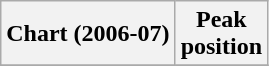<table class="wikitable sortable plainrowheaders" style="text-align:center">
<tr>
<th>Chart (2006-07)</th>
<th>Peak<br>position</th>
</tr>
<tr>
</tr>
</table>
